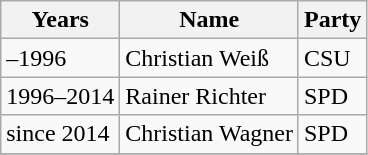<table class="wikitable">
<tr>
<th>Years</th>
<th>Name</th>
<th>Party</th>
</tr>
<tr>
<td>–1996</td>
<td>Christian Weiß</td>
<td>CSU</td>
</tr>
<tr>
<td>1996–2014</td>
<td>Rainer Richter</td>
<td>SPD</td>
</tr>
<tr>
<td>since 2014</td>
<td>Christian Wagner</td>
<td>SPD</td>
</tr>
<tr>
</tr>
</table>
